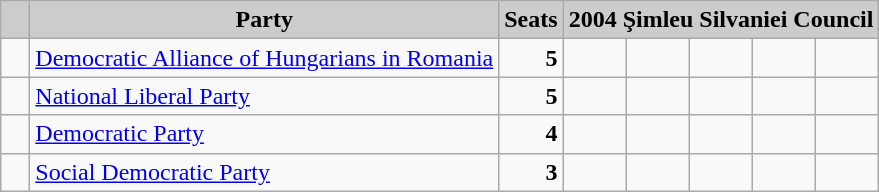<table class="wikitable">
<tr>
<th style="background:#ccc">   </th>
<th style="background:#ccc">Party</th>
<th style="background:#ccc">Seats</th>
<th style="background:#ccc" colspan="5">2004 Şimleu Silvaniei Council</th>
</tr>
<tr>
<td>  </td>
<td><a href='#'>Democratic Alliance of Hungarians in Romania</a></td>
<td style="text-align: right"><strong>5</strong></td>
<td>  </td>
<td>  </td>
<td>  </td>
<td>  </td>
<td>  </td>
</tr>
<tr>
<td>  </td>
<td><a href='#'>National Liberal Party</a></td>
<td style="text-align: right"><strong>5</strong></td>
<td>  </td>
<td>  </td>
<td>  </td>
<td>  </td>
<td>  </td>
</tr>
<tr>
<td>  </td>
<td><a href='#'>Democratic Party</a></td>
<td style="text-align: right"><strong>4</strong></td>
<td>  </td>
<td>  </td>
<td>  </td>
<td>  </td>
<td> </td>
</tr>
<tr>
<td>  </td>
<td><a href='#'>Social Democratic Party</a></td>
<td style="text-align: right"><strong>3</strong></td>
<td>  </td>
<td>  </td>
<td>  </td>
<td> </td>
<td> </td>
</tr>
</table>
